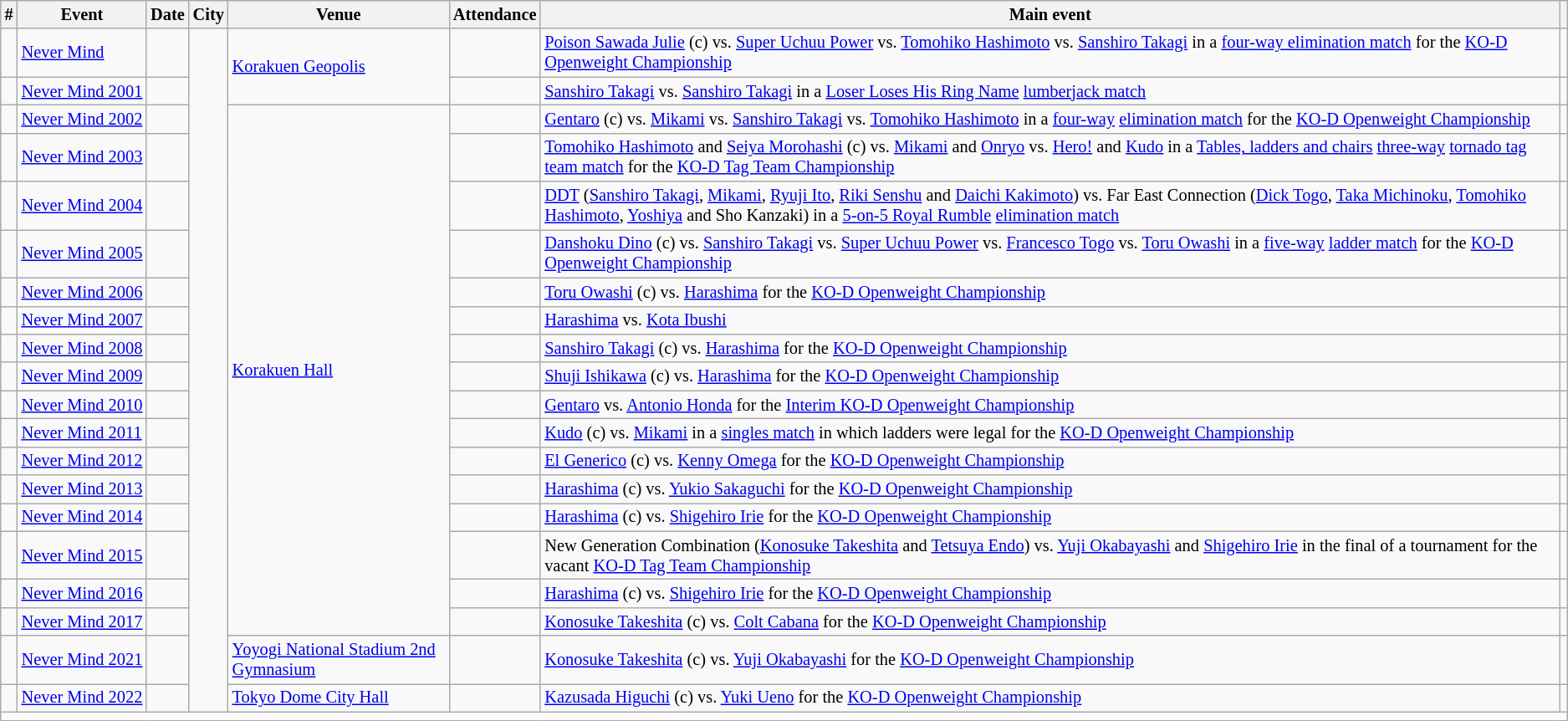<table class="wikitable sortable" align="center" style="font-size:85%;">
<tr>
<th>#</th>
<th>Event</th>
<th>Date</th>
<th>City</th>
<th>Venue</th>
<th>Attendance</th>
<th class="unsortable">Main event</th>
<th class="unsortable"></th>
</tr>
<tr>
<td></td>
<td><a href='#'>Never Mind</a></td>
<td style="white-space:nowrap;"></td>
<td style="white-space:nowrap;" rowspan="20"></td>
<td rowspan="2"><a href='#'>Korakuen Geopolis</a></td>
<td></td>
<td align="left"><a href='#'>Poison Sawada Julie</a> (c) vs. <a href='#'>Super Uchuu Power</a> vs. <a href='#'>Tomohiko Hashimoto</a> vs. <a href='#'>Sanshiro Takagi</a> in a <a href='#'>four-way elimination match</a> for the <a href='#'>KO-D Openweight Championship</a></td>
<td></td>
</tr>
<tr>
<td></td>
<td style="white-space:nowrap;"><a href='#'>Never Mind 2001</a></td>
<td></td>
<td></td>
<td align="left"><a href='#'>Sanshiro Takagi</a> vs. <a href='#'>Sanshiro Takagi</a> in a <a href='#'>Loser Loses His Ring Name</a> <a href='#'>lumberjack match</a></td>
<td></td>
</tr>
<tr>
<td></td>
<td><a href='#'>Never Mind 2002</a></td>
<td></td>
<td rowspan="16"><a href='#'>Korakuen Hall</a></td>
<td></td>
<td align="left"><a href='#'>Gentaro</a> (c) vs. <a href='#'>Mikami</a> vs. <a href='#'>Sanshiro Takagi</a> vs. <a href='#'>Tomohiko Hashimoto</a> in a <a href='#'>four-way</a> <a href='#'>elimination match</a> for the <a href='#'>KO-D Openweight Championship</a></td>
<td></td>
</tr>
<tr>
<td></td>
<td><a href='#'>Never Mind 2003</a></td>
<td></td>
<td></td>
<td align="left"><a href='#'>Tomohiko Hashimoto</a> and <a href='#'>Seiya Morohashi</a> (c) vs. <a href='#'>Mikami</a> and <a href='#'>Onryo</a> vs. <a href='#'>Hero!</a> and <a href='#'>Kudo</a> in a <a href='#'>Tables, ladders and chairs</a> <a href='#'>three-way</a> <a href='#'>tornado tag team match</a> for the <a href='#'>KO-D Tag Team Championship</a></td>
<td></td>
</tr>
<tr>
<td></td>
<td><a href='#'>Never Mind 2004</a></td>
<td></td>
<td></td>
<td align="left"><a href='#'>DDT</a> (<a href='#'>Sanshiro Takagi</a>, <a href='#'>Mikami</a>, <a href='#'>Ryuji Ito</a>, <a href='#'>Riki Senshu</a> and <a href='#'>Daichi Kakimoto</a>) vs. Far East Connection (<a href='#'>Dick Togo</a>, <a href='#'>Taka Michinoku</a>, <a href='#'>Tomohiko Hashimoto</a>, <a href='#'>Yoshiya</a> and Sho Kanzaki) in a <a href='#'>5-on-5 Royal Rumble</a> <a href='#'>elimination match</a></td>
<td></td>
</tr>
<tr>
<td></td>
<td><a href='#'>Never Mind 2005</a></td>
<td></td>
<td></td>
<td align="left"><a href='#'>Danshoku Dino</a> (c) vs. <a href='#'>Sanshiro Takagi</a> vs. <a href='#'>Super Uchuu Power</a> vs. <a href='#'>Francesco Togo</a> vs. <a href='#'>Toru Owashi</a> in a <a href='#'>five-way</a> <a href='#'>ladder match</a> for the <a href='#'>KO-D Openweight Championship</a></td>
<td></td>
</tr>
<tr>
<td></td>
<td><a href='#'>Never Mind 2006</a></td>
<td></td>
<td></td>
<td align="left"><a href='#'>Toru Owashi</a> (c) vs. <a href='#'>Harashima</a> for the <a href='#'>KO-D Openweight Championship</a></td>
<td></td>
</tr>
<tr>
<td></td>
<td><a href='#'>Never Mind 2007</a></td>
<td></td>
<td></td>
<td align="left"><a href='#'>Harashima</a> vs. <a href='#'>Kota Ibushi</a></td>
<td></td>
</tr>
<tr>
<td></td>
<td><a href='#'>Never Mind 2008</a></td>
<td></td>
<td></td>
<td align="left"><a href='#'>Sanshiro Takagi</a> (c) vs. <a href='#'>Harashima</a> for the <a href='#'>KO-D Openweight Championship</a></td>
<td></td>
</tr>
<tr>
<td></td>
<td><a href='#'>Never Mind 2009</a></td>
<td></td>
<td></td>
<td align="left"><a href='#'>Shuji Ishikawa</a> (c) vs. <a href='#'>Harashima</a> for the <a href='#'>KO-D Openweight Championship</a></td>
<td></td>
</tr>
<tr>
<td></td>
<td><a href='#'>Never Mind 2010</a></td>
<td></td>
<td></td>
<td align="left"><a href='#'>Gentaro</a> vs. <a href='#'>Antonio Honda</a> for the <a href='#'>Interim KO-D Openweight Championship</a></td>
<td></td>
</tr>
<tr>
<td></td>
<td><a href='#'>Never Mind 2011</a></td>
<td></td>
<td></td>
<td align="left"><a href='#'>Kudo</a> (c) vs. <a href='#'>Mikami</a> in a <a href='#'>singles match</a> in which ladders were legal for the <a href='#'>KO-D Openweight Championship</a></td>
<td></td>
</tr>
<tr>
<td></td>
<td><a href='#'>Never Mind 2012</a></td>
<td></td>
<td></td>
<td align="left"><a href='#'>El Generico</a> (c) vs. <a href='#'>Kenny Omega</a> for the <a href='#'>KO-D Openweight Championship</a></td>
<td></td>
</tr>
<tr>
<td></td>
<td><a href='#'>Never Mind 2013</a></td>
<td></td>
<td></td>
<td align="left"><a href='#'>Harashima</a> (c) vs. <a href='#'>Yukio Sakaguchi</a> for the <a href='#'>KO-D Openweight Championship</a></td>
<td></td>
</tr>
<tr>
<td></td>
<td><a href='#'>Never Mind 2014</a></td>
<td></td>
<td></td>
<td align="left"><a href='#'>Harashima</a> (c) vs. <a href='#'>Shigehiro Irie</a> for the <a href='#'>KO-D Openweight Championship</a></td>
<td></td>
</tr>
<tr>
<td></td>
<td><a href='#'>Never Mind 2015</a></td>
<td></td>
<td></td>
<td align="left">New Generation Combination (<a href='#'>Konosuke Takeshita</a> and <a href='#'>Tetsuya Endo</a>) vs. <a href='#'>Yuji Okabayashi</a> and <a href='#'>Shigehiro Irie</a> in the final of a tournament for the vacant <a href='#'>KO-D Tag Team Championship</a></td>
<td></td>
</tr>
<tr>
<td></td>
<td><a href='#'>Never Mind 2016</a></td>
<td></td>
<td></td>
<td align="left"><a href='#'>Harashima</a> (c) vs. <a href='#'>Shigehiro Irie</a> for the <a href='#'>KO-D Openweight Championship</a></td>
<td></td>
</tr>
<tr>
<td></td>
<td><a href='#'>Never Mind 2017</a></td>
<td></td>
<td></td>
<td align="left"><a href='#'>Konosuke Takeshita</a> (c) vs. <a href='#'>Colt Cabana</a> for the <a href='#'>KO-D Openweight Championship</a></td>
<td></td>
</tr>
<tr>
<td></td>
<td><a href='#'>Never Mind 2021</a></td>
<td></td>
<td><a href='#'>Yoyogi National Stadium 2nd Gymnasium</a></td>
<td></td>
<td align="left"><a href='#'>Konosuke Takeshita</a> (c) vs. <a href='#'>Yuji Okabayashi</a> for the <a href='#'>KO-D Openweight Championship</a></td>
<td></td>
</tr>
<tr>
<td></td>
<td><a href='#'>Never Mind 2022</a></td>
<td></td>
<td><a href='#'>Tokyo Dome City Hall</a></td>
<td></td>
<td align="left"><a href='#'>Kazusada Higuchi</a> (c) vs. <a href='#'>Yuki Ueno</a> for the <a href='#'>KO-D Openweight Championship</a></td>
<td></td>
</tr>
<tr>
<td colspan="8"></td>
</tr>
</table>
